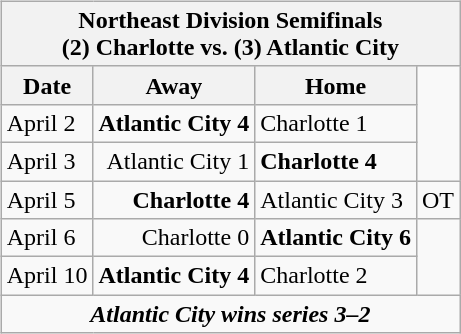<table cellspacing="10">
<tr>
<td valign="top"><br><table class="wikitable">
<tr>
<th bgcolor="#DDDDDD" colspan="4">Northeast Division Semifinals<br>(2) Charlotte vs. (3) Atlantic City</th>
</tr>
<tr>
<th>Date</th>
<th>Away</th>
<th>Home</th>
</tr>
<tr>
<td>April 2</td>
<td align="right"><strong>Atlantic City 4</strong></td>
<td>Charlotte 1</td>
</tr>
<tr>
<td>April 3</td>
<td align="right">Atlantic City 1</td>
<td><strong>Charlotte 4</strong></td>
</tr>
<tr>
<td>April 5</td>
<td align="right"><strong>Charlotte 4</strong></td>
<td>Atlantic City 3</td>
<td>OT</td>
</tr>
<tr>
<td>April 6</td>
<td align="right">Charlotte 0</td>
<td><strong>Atlantic City 6</strong></td>
</tr>
<tr>
<td>April 10</td>
<td align="right"><strong>Atlantic City 4</strong></td>
<td>Charlotte 2</td>
</tr>
<tr align="center">
<td colspan="4"><strong><em>Atlantic City wins series 3–2</em></strong></td>
</tr>
</table>
</td>
</tr>
</table>
